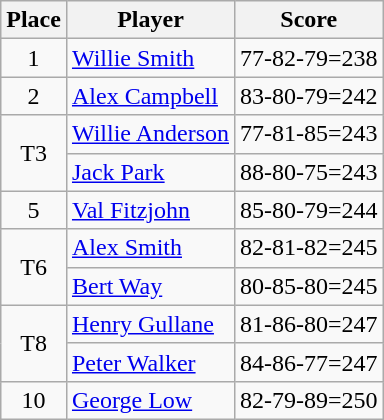<table class=wikitable>
<tr>
<th>Place</th>
<th>Player</th>
<th>Score</th>
</tr>
<tr>
<td align=center>1</td>
<td> <a href='#'>Willie Smith</a></td>
<td>77-82-79=238</td>
</tr>
<tr>
<td align=center>2</td>
<td> <a href='#'>Alex Campbell</a></td>
<td>83-80-79=242</td>
</tr>
<tr>
<td rowspan=2 align=center>T3</td>
<td> <a href='#'>Willie Anderson</a></td>
<td>77-81-85=243</td>
</tr>
<tr>
<td> <a href='#'>Jack Park</a></td>
<td>88-80-75=243</td>
</tr>
<tr>
<td align=center>5</td>
<td> <a href='#'>Val Fitzjohn</a></td>
<td>85-80-79=244</td>
</tr>
<tr>
<td rowspan=2 align=center>T6</td>
<td> <a href='#'>Alex Smith</a></td>
<td>82-81-82=245</td>
</tr>
<tr>
<td> <a href='#'>Bert Way</a></td>
<td>80-85-80=245</td>
</tr>
<tr>
<td rowspan=2 align=center>T8</td>
<td> <a href='#'>Henry Gullane</a></td>
<td>81-86-80=247</td>
</tr>
<tr>
<td> <a href='#'>Peter Walker</a></td>
<td>84-86-77=247</td>
</tr>
<tr>
<td align=center>10</td>
<td> <a href='#'>George Low</a></td>
<td>82-79-89=250</td>
</tr>
</table>
